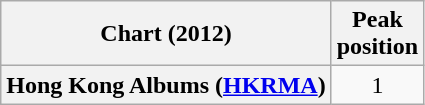<table class="wikitable plainrowheaders" style="text-align:center">
<tr>
<th scope="col">Chart (2012)</th>
<th scope="col">Peak<br>position</th>
</tr>
<tr>
<th scope="row">Hong Kong Albums (<a href='#'>HKRMA</a>)</th>
<td>1</td>
</tr>
</table>
